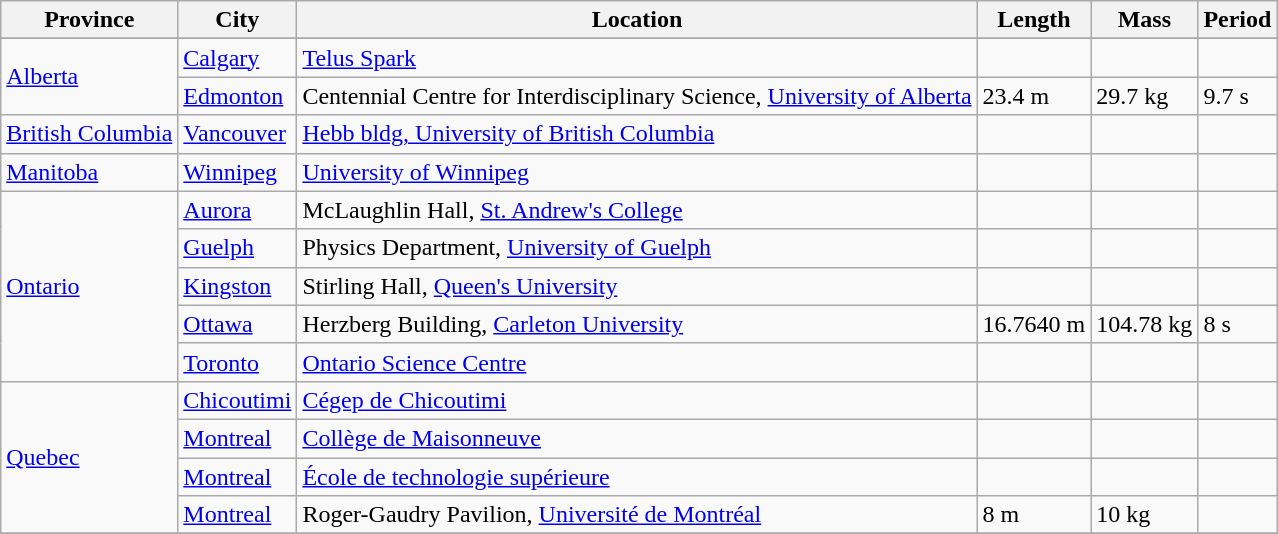<table class="wikitable">
<tr>
<th>Province</th>
<th>City</th>
<th>Location</th>
<th>Length</th>
<th>Mass</th>
<th>Period</th>
</tr>
<tr>
</tr>
<tr>
<td rowspan="2"><a href='#'>Alberta</a></td>
<td><a href='#'>Calgary</a></td>
<td><a href='#'>Telus Spark</a></td>
<td></td>
<td></td>
<td></td>
</tr>
<tr>
<td><a href='#'>Edmonton</a></td>
<td>Centennial Centre for Interdisciplinary Science, <a href='#'>University of Alberta</a></td>
<td>23.4 m</td>
<td>29.7 kg</td>
<td>9.7 s</td>
</tr>
<tr>
<td><a href='#'>British Columbia</a></td>
<td><a href='#'>Vancouver</a></td>
<td><a href='#'>Hebb bldg, University of British Columbia</a></td>
<td></td>
<td></td>
<td></td>
</tr>
<tr>
<td><a href='#'>Manitoba</a></td>
<td><a href='#'>Winnipeg</a></td>
<td><a href='#'>University of Winnipeg</a></td>
<td></td>
<td></td>
<td></td>
</tr>
<tr>
<td rowspan="5"><a href='#'>Ontario</a></td>
<td><a href='#'>Aurora</a></td>
<td>McLaughlin Hall, <a href='#'>St. Andrew's College</a></td>
<td></td>
<td></td>
<td></td>
</tr>
<tr>
<td><a href='#'>Guelph</a></td>
<td>Physics Department, <a href='#'>University of Guelph</a></td>
<td></td>
<td></td>
<td></td>
</tr>
<tr>
<td><a href='#'>Kingston</a></td>
<td>Stirling Hall, <a href='#'>Queen's University</a></td>
<td></td>
<td></td>
<td></td>
</tr>
<tr>
<td><a href='#'>Ottawa</a></td>
<td>Herzberg Building, <a href='#'>Carleton University</a></td>
<td>16.7640 m</td>
<td>104.78 kg</td>
<td>8 s</td>
</tr>
<tr>
<td><a href='#'>Toronto</a></td>
<td><a href='#'>Ontario Science Centre</a></td>
<td></td>
<td></td>
<td></td>
</tr>
<tr>
<td rowspan="4"><a href='#'>Quebec</a></td>
<td><a href='#'>Chicoutimi</a></td>
<td><a href='#'>Cégep de Chicoutimi</a></td>
<td></td>
<td></td>
<td></td>
</tr>
<tr>
<td><a href='#'>Montreal</a></td>
<td><a href='#'>Collège de Maisonneuve</a></td>
<td></td>
<td></td>
<td></td>
</tr>
<tr>
<td><a href='#'>Montreal</a></td>
<td><a href='#'>École de technologie supérieure</a></td>
<td></td>
<td></td>
<td></td>
</tr>
<tr>
<td><a href='#'>Montreal</a></td>
<td>Roger-Gaudry Pavilion, <a href='#'>Université de Montréal</a></td>
<td>8 m</td>
<td>10 kg</td>
<td></td>
</tr>
<tr>
</tr>
</table>
